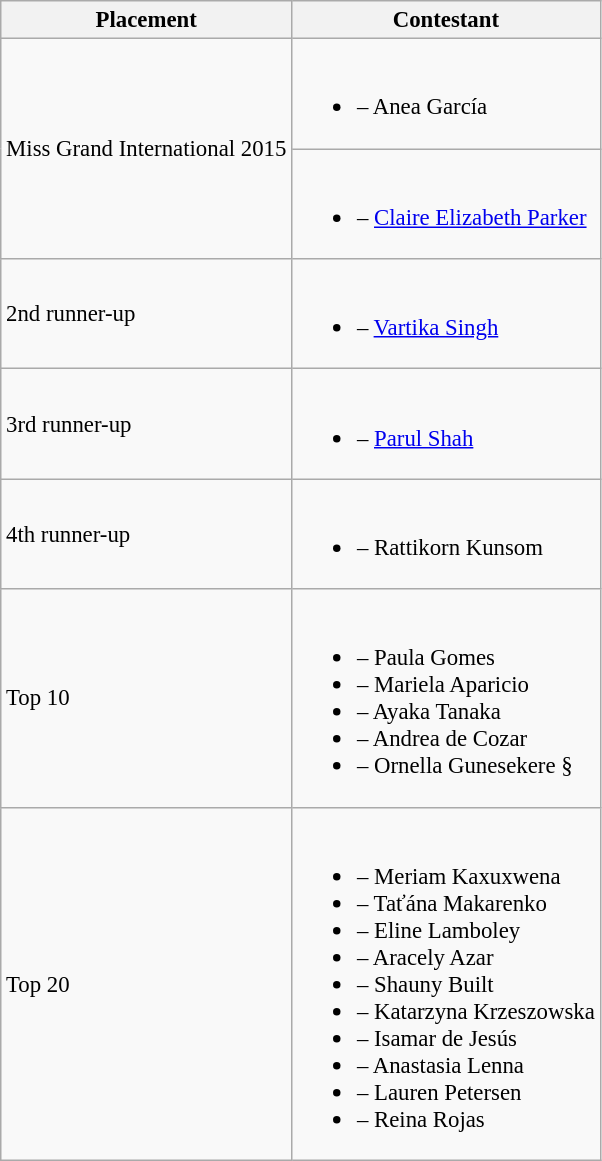<table class="wikitable sortable" style="font-size: 95%;">
<tr>
<th>Placement</th>
<th>Contestant</th>
</tr>
<tr>
<td align=center rowspan=2>Miss Grand International 2015</td>
<td><br><ul><li> – Anea García </li></ul></td>
</tr>
<tr>
<td><br><ul><li> – <a href='#'>Claire Elizabeth Parker</a> </li></ul></td>
</tr>
<tr>
<td>2nd runner-up</td>
<td><br><ul><li> – <a href='#'>Vartika Singh</a></li></ul></td>
</tr>
<tr>
<td>3rd runner-up</td>
<td><br><ul><li> – <a href='#'>Parul Shah</a></li></ul></td>
</tr>
<tr>
<td>4th runner-up</td>
<td><br><ul><li> – Rattikorn Kunsom</li></ul></td>
</tr>
<tr>
<td>Top 10</td>
<td><br><ul><li> – Paula Gomes</li><li> – Mariela Aparicio</li><li> – Ayaka Tanaka</li><li> – Andrea de Cozar</li><li> – Ornella Gunesekere §</li></ul></td>
</tr>
<tr>
<td>Top 20</td>
<td><br><ul><li> – Meriam Kaxuxwena</li><li> – Taťána Makarenko</li><li> – Eline Lamboley</li><li> – Aracely Azar</li><li> – Shauny Built</li><li> – Katarzyna Krzeszowska</li><li> – Isamar de Jesús</li><li> – Anastasia Lenna</li><li> – Lauren Petersen</li><li> – Reina Rojas</li></ul></td>
</tr>
</table>
